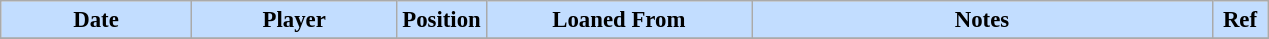<table class="wikitable" style="text-align:left; font-size:95%;">
<tr>
<th style="background:#c2ddff; width:120px;">Date</th>
<th style="background:#c2ddff; width:130px;">Player</th>
<th style="background:#c2ddff; width:50px;">Position</th>
<th style="background:#c2ddff; width:170px;">Loaned From</th>
<th style="background:#c2ddff; width:300px;">Notes</th>
<th style="background:#c2ddff; width:30px;">Ref</th>
</tr>
<tr>
</tr>
</table>
